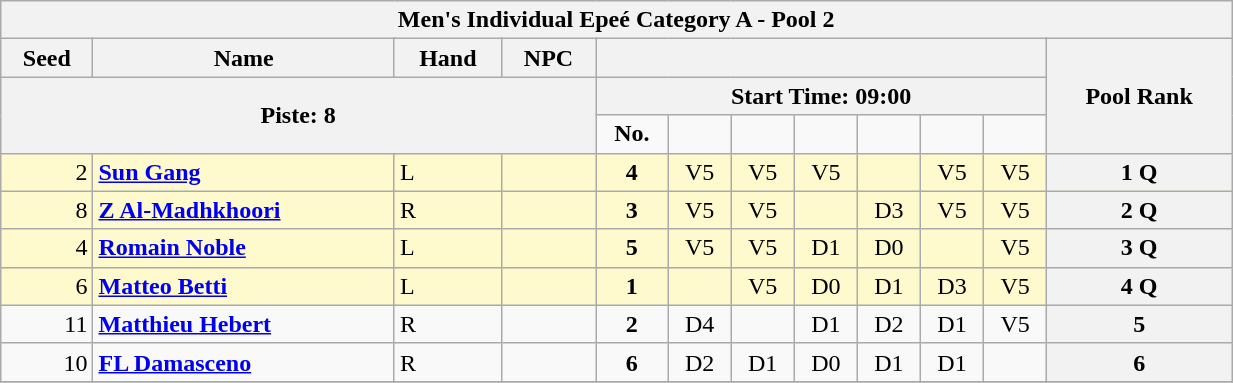<table class=wikitable style="font-size:100%"  width="65%">
<tr>
<th colspan="13">Men's Individual Epeé Category A - Pool 2</th>
</tr>
<tr>
<th>Seed</th>
<th colspan="2">Name</th>
<th>Hand</th>
<th>NPC</th>
<th colspan="7" bgcolor="#55bb55"> </th>
<th rowspan="3">Pool Rank</th>
</tr>
<tr>
<th rowspan="2" colspan="5">Piste: 8</th>
<th colspan="7">Start Time: 09:00</th>
</tr>
<tr>
<td align=center><strong>No.</strong></td>
<td align=center></td>
<td align=center></td>
<td align=center></td>
<td align=center></td>
<td align=center></td>
<td align=center></td>
</tr>
<tr style=background:lemonchiffon>
<td align=right>2</td>
<td colspan="2"><strong><a href='#'>Sun Gang</a></strong></td>
<td>L</td>
<td></td>
<td align=center><strong>4</strong></td>
<td align=center>V5</td>
<td align=center>V5</td>
<td align=center>V5</td>
<td align=center></td>
<td align=center>V5</td>
<td align=center>V5</td>
<th>1 <strong>Q</strong></th>
</tr>
<tr style=background:lemonchiffon>
<td align=right>8</td>
<td colspan="2"><strong><a href='#'>Z Al-Madhkhoori</a></strong></td>
<td>R</td>
<td></td>
<td align=center><strong>3</strong></td>
<td align=center>V5</td>
<td align=center>V5</td>
<td align=center></td>
<td align=center>D3</td>
<td align=center>V5</td>
<td align=center>V5</td>
<th>2 <strong>Q</strong></th>
</tr>
<tr style=background:lemonchiffon>
<td align=right>4</td>
<td colspan="2"><strong><a href='#'>Romain Noble</a></strong></td>
<td>L</td>
<td></td>
<td align=center><strong>5</strong></td>
<td align=center>V5</td>
<td align=center>V5</td>
<td align=center>D1</td>
<td align=center>D0</td>
<td align=center></td>
<td align=center>V5</td>
<th>3 <strong>Q</strong></th>
</tr>
<tr style=background:lemonchiffon>
<td align=right>6</td>
<td colspan="2"><strong><a href='#'>Matteo Betti</a></strong></td>
<td>L</td>
<td></td>
<td align=center><strong>1</strong></td>
<td align=center></td>
<td align=center>V5</td>
<td align=center>D0</td>
<td align=center>D1</td>
<td align=center>D3</td>
<td align=center>V5</td>
<th>4 <strong>Q</strong></th>
</tr>
<tr>
<td align=right>11</td>
<td colspan="2"><strong><a href='#'>Matthieu Hebert</a></strong></td>
<td>R</td>
<td></td>
<td align=center><strong>2</strong></td>
<td align=center>D4</td>
<td align=center></td>
<td align=center>D1</td>
<td align=center>D2</td>
<td align=center>D1</td>
<td align=center>V5</td>
<th>5</th>
</tr>
<tr>
<td align=right>10</td>
<td colspan="2"><strong><a href='#'>FL Damasceno</a></strong></td>
<td>R</td>
<td></td>
<td align=center><strong>6</strong></td>
<td align=center>D2</td>
<td align=center>D1</td>
<td align=center>D0</td>
<td align=center>D1</td>
<td align=center>D1</td>
<td align=center></td>
<th>6</th>
</tr>
<tr>
</tr>
</table>
